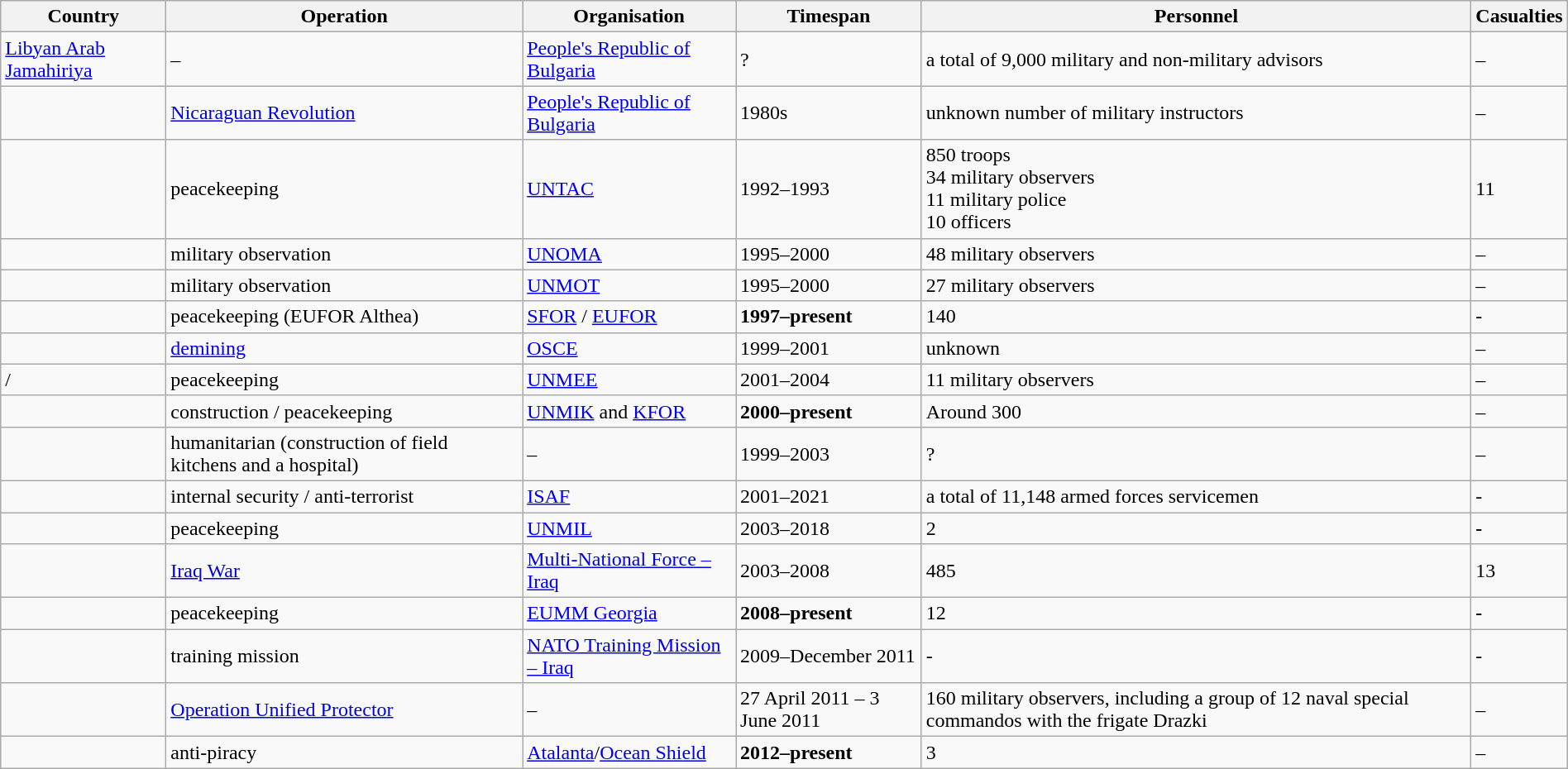<table class="wikitable" style="width:100%;">
<tr>
<th>Country</th>
<th>Operation</th>
<th>Organisation</th>
<th>Timespan</th>
<th>Personnel</th>
<th>Casualties</th>
</tr>
<tr>
<td> <a href='#'>Libyan Arab Jamahiriya</a></td>
<td>–</td>
<td><a href='#'>People's Republic of Bulgaria</a></td>
<td>?</td>
<td>a total of 9,000 military and non-military advisors</td>
<td>–</td>
</tr>
<tr>
<td></td>
<td><a href='#'>Nicaraguan Revolution</a></td>
<td><a href='#'>People's Republic of Bulgaria</a></td>
<td>1980s</td>
<td>unknown number of military instructors</td>
<td>–</td>
</tr>
<tr>
<td></td>
<td>peacekeeping</td>
<td><a href='#'>UNTAC</a></td>
<td>1992–1993</td>
<td>850 troops<br>34 military observers<br>11 military police<br>10 officers</td>
<td>11</td>
</tr>
<tr>
<td></td>
<td>military observation</td>
<td><a href='#'>UNOMA</a></td>
<td>1995–2000</td>
<td>48 military observers</td>
<td>–</td>
</tr>
<tr>
<td></td>
<td>military observation</td>
<td><a href='#'>UNMOT</a></td>
<td>1995–2000</td>
<td>27 military observers</td>
<td>–</td>
</tr>
<tr>
<td></td>
<td>peacekeeping (EUFOR Althea)</td>
<td><a href='#'>SFOR</a> / <a href='#'>EUFOR</a></td>
<td><strong>1997–present</strong></td>
<td>140</td>
<td>-</td>
</tr>
<tr>
<td></td>
<td><a href='#'>demining</a></td>
<td><a href='#'>OSCE</a></td>
<td>1999–2001</td>
<td>unknown</td>
<td>–</td>
</tr>
<tr>
<td> / </td>
<td>peacekeeping</td>
<td><a href='#'>UNMEE</a></td>
<td>2001–2004</td>
<td>11 military observers</td>
<td>–</td>
</tr>
<tr>
<td></td>
<td>construction / peacekeeping</td>
<td><a href='#'>UNMIK</a> and <a href='#'>KFOR</a></td>
<td><strong>2000–present</strong></td>
<td>Around 300</td>
<td>–</td>
</tr>
<tr>
<td></td>
<td>humanitarian (construction of field kitchens and a hospital)</td>
<td>–</td>
<td>1999–2003</td>
<td>?</td>
<td>–</td>
</tr>
<tr>
<td></td>
<td>internal security / anti-terrorist</td>
<td><a href='#'>ISAF</a></td>
<td>2001–2021</td>
<td>a total of 11,148 armed forces servicemen</td>
<td>-</td>
</tr>
<tr>
<td></td>
<td>peacekeeping</td>
<td><a href='#'>UNMIL</a></td>
<td>2003–2018</td>
<td>2</td>
<td><strong>-</strong></td>
</tr>
<tr>
<td></td>
<td><a href='#'>Iraq War</a></td>
<td><a href='#'>Multi-National Force – Iraq</a></td>
<td>2003–2008</td>
<td>485</td>
<td>13</td>
</tr>
<tr>
<td></td>
<td>peacekeeping</td>
<td><a href='#'>EUMM Georgia</a></td>
<td><strong>2008–present</strong></td>
<td>12</td>
<td><strong>-</strong></td>
</tr>
<tr>
<td></td>
<td>training mission</td>
<td><a href='#'>NATO Training Mission – Iraq</a></td>
<td>2009–December 2011</td>
<td>-</td>
<td>-</td>
</tr>
<tr>
<td></td>
<td><a href='#'>Operation Unified Protector</a></td>
<td>–</td>
<td>27 April 2011 – 3 June 2011</td>
<td>160 military observers, including a group of 12 naval special commandos with the frigate Drazki</td>
<td>–</td>
</tr>
<tr>
<td><strong></strong></td>
<td>anti-piracy</td>
<td><a href='#'>Atalanta</a>/<a href='#'>Ocean Shield</a></td>
<td><strong>2012–present</strong></td>
<td>3</td>
<td>–</td>
</tr>
</table>
